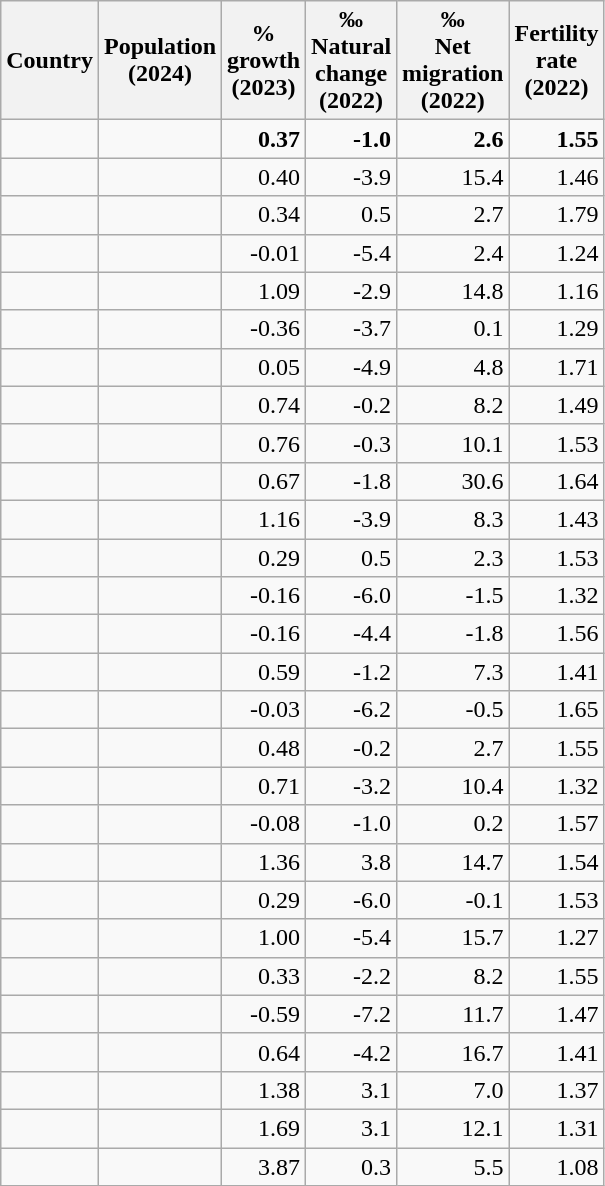<table class="sortable wikitable sticky-header col1left" style="text-align: right">
<tr>
<th>Country</th>
<th>Population<br>(2024)</th>
<th>%<br>growth<br>(2023)</th>
<th>‰ <br>Natural<br>change<br>(2022)</th>
<th>‰ <br>Net<br>migration<br>(2022)</th>
<th>Fertility<br>rate<br>(2022)</th>
</tr>
<tr>
<td><strong></strong></td>
<td><strong></strong></td>
<td><strong>0.37</strong></td>
<td><strong>-1.0</strong></td>
<td><strong>2.6</strong></td>
<td><strong>1.55</strong></td>
</tr>
<tr>
<td></td>
<td></td>
<td>0.40</td>
<td>-3.9</td>
<td>15.4</td>
<td>1.46</td>
</tr>
<tr>
<td></td>
<td></td>
<td>0.34</td>
<td>0.5</td>
<td>2.7</td>
<td>1.79</td>
</tr>
<tr>
<td></td>
<td></td>
<td>-0.01</td>
<td>-5.4</td>
<td>2.4</td>
<td>1.24</td>
</tr>
<tr>
<td></td>
<td></td>
<td>1.09</td>
<td>-2.9</td>
<td>14.8</td>
<td>1.16</td>
</tr>
<tr>
<td></td>
<td></td>
<td>-0.36</td>
<td>-3.7</td>
<td>0.1</td>
<td>1.29</td>
</tr>
<tr>
<td></td>
<td></td>
<td>0.05</td>
<td>-4.9</td>
<td>4.8</td>
<td>1.71</td>
</tr>
<tr>
<td></td>
<td></td>
<td>0.74</td>
<td>-0.2</td>
<td>8.2</td>
<td>1.49</td>
</tr>
<tr>
<td></td>
<td></td>
<td>0.76</td>
<td>-0.3</td>
<td>10.1</td>
<td>1.53</td>
</tr>
<tr>
<td></td>
<td></td>
<td>0.67</td>
<td>-1.8</td>
<td>30.6</td>
<td>1.64</td>
</tr>
<tr>
<td></td>
<td></td>
<td>1.16</td>
<td>-3.9</td>
<td>8.3</td>
<td>1.43</td>
</tr>
<tr>
<td></td>
<td></td>
<td>0.29</td>
<td>0.5</td>
<td>2.3</td>
<td>1.53</td>
</tr>
<tr>
<td></td>
<td></td>
<td>-0.16</td>
<td>-6.0</td>
<td>-1.5</td>
<td>1.32</td>
</tr>
<tr>
<td></td>
<td></td>
<td>-0.16</td>
<td>-4.4</td>
<td>-1.8</td>
<td>1.56</td>
</tr>
<tr>
<td></td>
<td></td>
<td>0.59</td>
<td>-1.2</td>
<td>7.3</td>
<td>1.41</td>
</tr>
<tr>
<td></td>
<td></td>
<td>-0.03</td>
<td>-6.2</td>
<td>-0.5</td>
<td>1.65</td>
</tr>
<tr>
<td></td>
<td></td>
<td>0.48</td>
<td>-0.2</td>
<td>2.7</td>
<td>1.55</td>
</tr>
<tr>
<td></td>
<td></td>
<td>0.71</td>
<td>-3.2</td>
<td>10.4</td>
<td>1.32</td>
</tr>
<tr>
<td></td>
<td></td>
<td>-0.08</td>
<td>-1.0</td>
<td>0.2</td>
<td>1.57</td>
</tr>
<tr>
<td></td>
<td></td>
<td>1.36</td>
<td>3.8</td>
<td>14.7</td>
<td>1.54</td>
</tr>
<tr>
<td></td>
<td></td>
<td>0.29</td>
<td>-6.0</td>
<td>-0.1</td>
<td>1.53</td>
</tr>
<tr>
<td></td>
<td></td>
<td>1.00</td>
<td>-5.4</td>
<td>15.7</td>
<td>1.27</td>
</tr>
<tr>
<td></td>
<td></td>
<td>0.33</td>
<td>-2.2</td>
<td>8.2</td>
<td>1.55</td>
</tr>
<tr>
<td></td>
<td></td>
<td>-0.59</td>
<td>-7.2</td>
<td>11.7</td>
<td>1.47</td>
</tr>
<tr>
<td></td>
<td></td>
<td>0.64</td>
<td>-4.2</td>
<td>16.7</td>
<td>1.41</td>
</tr>
<tr>
<td></td>
<td></td>
<td>1.38</td>
<td>3.1</td>
<td>7.0</td>
<td>1.37</td>
</tr>
<tr>
<td></td>
<td></td>
<td>1.69</td>
<td>3.1</td>
<td>12.1</td>
<td>1.31</td>
</tr>
<tr>
<td></td>
<td></td>
<td>3.87</td>
<td>0.3</td>
<td>5.5</td>
<td>1.08</td>
</tr>
</table>
